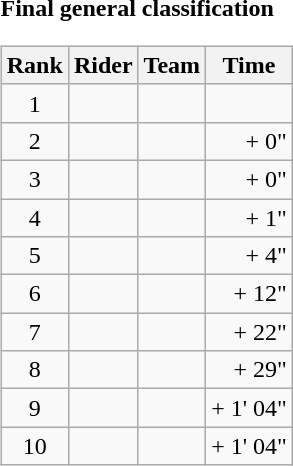<table>
<tr>
<td><strong>Final general classification</strong><br><table class="wikitable">
<tr>
<th scope="col">Rank</th>
<th scope="col">Rider</th>
<th scope="col">Team</th>
<th scope="col">Time</th>
</tr>
<tr>
<td style="text-align:center;">1</td>
<td></td>
<td></td>
<td style="text-align:right;"></td>
</tr>
<tr>
<td style="text-align:center;">2</td>
<td></td>
<td></td>
<td style="text-align:right;">+ 0"</td>
</tr>
<tr>
<td style="text-align:center;">3</td>
<td></td>
<td></td>
<td style="text-align:right;">+ 0"</td>
</tr>
<tr>
<td style="text-align:center;">4</td>
<td></td>
<td></td>
<td style="text-align:right;">+ 1"</td>
</tr>
<tr>
<td style="text-align:center;">5</td>
<td></td>
<td></td>
<td style="text-align:right;">+ 4"</td>
</tr>
<tr>
<td style="text-align:center;">6</td>
<td></td>
<td></td>
<td style="text-align:right;">+ 12"</td>
</tr>
<tr>
<td style="text-align:center;">7</td>
<td></td>
<td></td>
<td style="text-align:right;">+ 22"</td>
</tr>
<tr>
<td style="text-align:center;">8</td>
<td></td>
<td></td>
<td style="text-align:right;">+ 29"</td>
</tr>
<tr>
<td style="text-align:center;">9</td>
<td></td>
<td></td>
<td style="text-align:right;">+ 1' 04"</td>
</tr>
<tr>
<td style="text-align:center;">10</td>
<td></td>
<td></td>
<td style="text-align:right;">+ 1' 04"</td>
</tr>
</table>
</td>
</tr>
</table>
